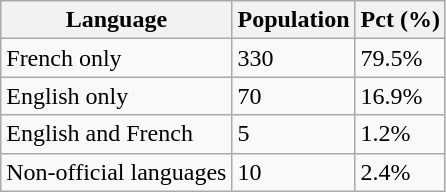<table class="wikitable">
<tr>
<th>Language</th>
<th>Population</th>
<th>Pct (%)</th>
</tr>
<tr>
<td>French only</td>
<td>330</td>
<td>79.5%</td>
</tr>
<tr>
<td>English only</td>
<td>70</td>
<td>16.9%</td>
</tr>
<tr>
<td>English and French</td>
<td>5</td>
<td>1.2%</td>
</tr>
<tr>
<td>Non-official languages</td>
<td>10</td>
<td>2.4%</td>
</tr>
</table>
